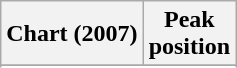<table class="wikitable sortable plainrowheaders" style="text-align:center">
<tr>
<th scope="col">Chart (2007)</th>
<th scope="col">Peak<br>position</th>
</tr>
<tr>
</tr>
<tr>
</tr>
<tr>
</tr>
<tr>
</tr>
<tr>
</tr>
<tr>
</tr>
</table>
